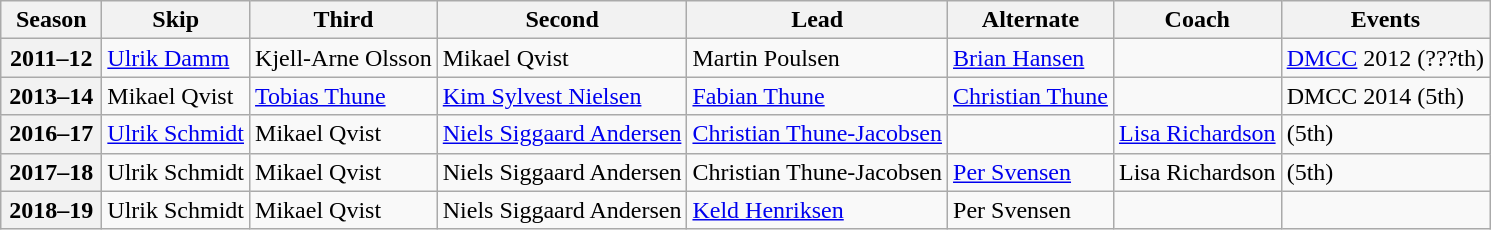<table class="wikitable">
<tr>
<th scope="col" width=60>Season</th>
<th scope="col">Skip</th>
<th scope="col">Third</th>
<th scope="col">Second</th>
<th scope="col">Lead</th>
<th scope="col">Alternate</th>
<th scope="col">Coach</th>
<th scope="col">Events</th>
</tr>
<tr>
<th scope="row">2011–12</th>
<td><a href='#'>Ulrik Damm</a></td>
<td>Kjell-Arne Olsson</td>
<td>Mikael Qvist</td>
<td>Martin Poulsen</td>
<td><a href='#'>Brian Hansen</a></td>
<td></td>
<td><a href='#'>DMCC</a> 2012 (???th)</td>
</tr>
<tr>
<th scope="row">2013–14</th>
<td>Mikael Qvist</td>
<td><a href='#'>Tobias Thune</a></td>
<td><a href='#'>Kim Sylvest Nielsen</a></td>
<td><a href='#'>Fabian Thune</a></td>
<td><a href='#'>Christian Thune</a></td>
<td></td>
<td>DMCC 2014 (5th)</td>
</tr>
<tr>
<th scope="row">2016–17</th>
<td><a href='#'>Ulrik Schmidt</a></td>
<td>Mikael Qvist</td>
<td><a href='#'>Niels Siggaard Andersen</a></td>
<td><a href='#'>Christian Thune-Jacobsen</a></td>
<td></td>
<td><a href='#'>Lisa Richardson</a></td>
<td> (5th)</td>
</tr>
<tr>
<th scope="row">2017–18</th>
<td>Ulrik Schmidt</td>
<td>Mikael Qvist</td>
<td>Niels Siggaard Andersen</td>
<td>Christian Thune-Jacobsen</td>
<td><a href='#'>Per Svensen</a></td>
<td>Lisa Richardson</td>
<td> (5th)</td>
</tr>
<tr>
<th scope="row">2018–19</th>
<td>Ulrik Schmidt</td>
<td>Mikael Qvist</td>
<td>Niels Siggaard Andersen</td>
<td><a href='#'>Keld Henriksen</a></td>
<td>Per Svensen</td>
<td></td>
<td> </td>
</tr>
</table>
